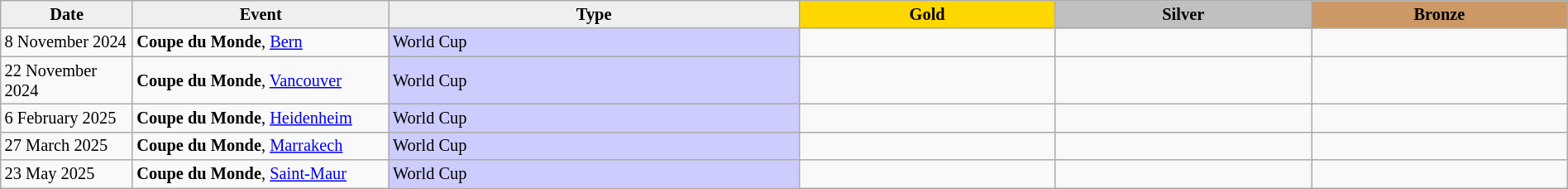<table class="wikitable sortable" style="font-size: 85%" width="100%">
<tr align=center>
<th scope=col style="width:100px; background: #efefef;">Date</th>
<th scope=col style="width:200px; background: #efefef;">Event</th>
<th scope=col style="background: #efefef;">Type</th>
<th scope=col colspan=1 style="width:200px; background: gold;">Gold</th>
<th scope=col colspan=1 style="width:200px; background: silver;">Silver</th>
<th scope=col colspan=1 style="width:200px; background: #cc9966;">Bronze</th>
</tr>
<tr>
<td>8 November 2024</td>
<td><strong>Coupe du Monde</strong>, <a href='#'>Bern</a></td>
<td bgcolor="#ccccff">World Cup</td>
<td></td>
<td></td>
<td><br></td>
</tr>
<tr>
<td>22 November 2024</td>
<td><strong>Coupe du Monde</strong>, <a href='#'>Vancouver</a></td>
<td bgcolor="#ccccff">World Cup</td>
<td></td>
<td></td>
<td><br></td>
</tr>
<tr>
<td>6 February 2025</td>
<td><strong>Coupe du Monde</strong>, <a href='#'>Heidenheim</a></td>
<td bgcolor="#ccccff">World Cup</td>
<td></td>
<td></td>
<td><br></td>
</tr>
<tr>
<td>27 March 2025</td>
<td><strong>Coupe du Monde</strong>, <a href='#'>Marrakech</a></td>
<td bgcolor="#ccccff">World Cup</td>
<td></td>
<td></td>
<td><br></td>
</tr>
<tr>
<td>23 May 2025</td>
<td><strong>Coupe du Monde</strong>, <a href='#'>Saint-Maur</a></td>
<td bgcolor="#ccccff">World Cup</td>
<td></td>
<td></td>
<td><br></td>
</tr>
</table>
